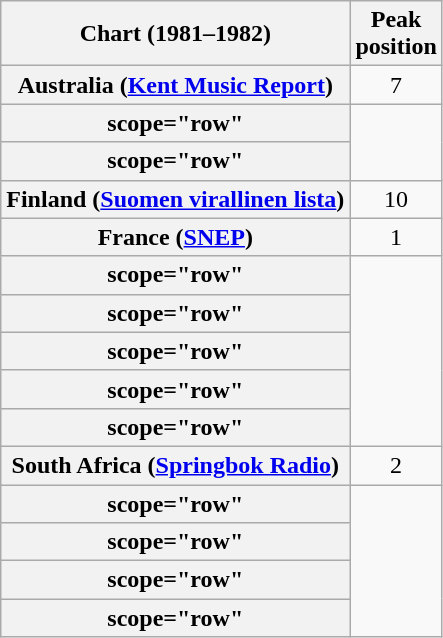<table class="wikitable sortable plainrowheaders" style="text-align:center">
<tr>
<th>Chart (1981–1982)</th>
<th>Peak<br>position</th>
</tr>
<tr>
<th scope="row">Australia (<a href='#'>Kent Music Report</a>)</th>
<td>7</td>
</tr>
<tr>
<th>scope="row" </th>
</tr>
<tr>
<th>scope="row" </th>
</tr>
<tr>
<th scope="row">Finland (<a href='#'>Suomen virallinen lista</a>)</th>
<td>10</td>
</tr>
<tr>
<th scope="row">France (<a href='#'>SNEP</a>)</th>
<td>1</td>
</tr>
<tr>
<th>scope="row" </th>
</tr>
<tr>
<th>scope="row" </th>
</tr>
<tr>
<th>scope="row" </th>
</tr>
<tr>
<th>scope="row" </th>
</tr>
<tr>
<th>scope="row" </th>
</tr>
<tr>
<th scope="row">South Africa (<a href='#'>Springbok Radio</a>)</th>
<td>2</td>
</tr>
<tr>
<th>scope="row" </th>
</tr>
<tr>
<th>scope="row" </th>
</tr>
<tr>
<th>scope="row" </th>
</tr>
<tr>
<th>scope="row" </th>
</tr>
</table>
